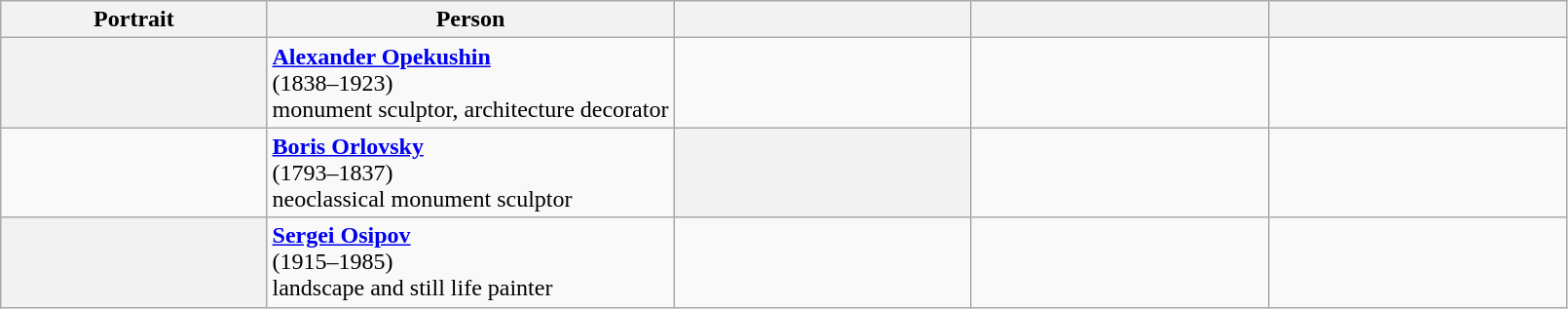<table class="wikitable">
<tr ">
<th scope="col" style="width:17%;">Portrait</th>
<th scope="col" style="width:26%;">Person</th>
<th scope="col" style="width:19%;"></th>
<th scope="col" style="width:19%;"></th>
<th scope="col" style="width:19%;"></th>
</tr>
<tr>
<th scope="row" style="text-align:center;"></th>
<td><strong><a href='#'>Alexander Opekushin</a></strong><br>(1838–1923)<br>monument sculptor, architecture decorator</td>
<td></td>
<td></td>
<td></td>
</tr>
<tr>
<td></td>
<td><strong><a href='#'>Boris Orlovsky</a></strong><br>(1793–1837)<br>neoclassical monument sculptor</td>
<th scope="row" style="text-align:center;"></th>
<td></td>
<td></td>
</tr>
<tr>
<th scope="row" style="text-align:center;"></th>
<td><strong><a href='#'>Sergei Osipov</a></strong> <br>(1915–1985)<br> landscape and still life painter</td>
<td></td>
<td></td>
<td></td>
</tr>
</table>
